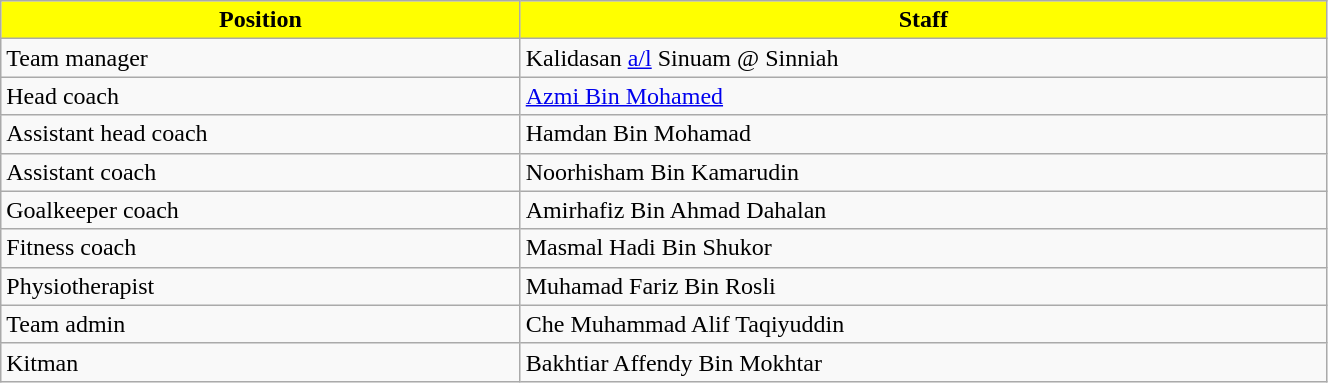<table class="wikitable" style=width:70%>
<tr>
<th style="background:Yellow; color:Black;">Position</th>
<th style="background:Yellow; color:Black;">Staff</th>
</tr>
<tr>
<td>Team manager</td>
<td> Kalidasan <a href='#'>a/l</a> Sinuam @ Sinniah</td>
</tr>
<tr>
<td>Head coach</td>
<td> <a href='#'>Azmi Bin Mohamed</a></td>
</tr>
<tr>
<td>Assistant head coach</td>
<td> Hamdan Bin Mohamad</td>
</tr>
<tr>
<td>Assistant coach</td>
<td> Noorhisham Bin Kamarudin</td>
</tr>
<tr>
<td>Goalkeeper coach</td>
<td> Amirhafiz Bin Ahmad Dahalan</td>
</tr>
<tr>
<td>Fitness coach</td>
<td> Masmal Hadi Bin Shukor</td>
</tr>
<tr>
<td>Physiotherapist</td>
<td> Muhamad Fariz Bin Rosli</td>
</tr>
<tr>
<td>Team admin</td>
<td> Che Muhammad Alif Taqiyuddin</td>
</tr>
<tr>
<td>Kitman</td>
<td> Bakhtiar Affendy Bin Mokhtar</td>
</tr>
</table>
